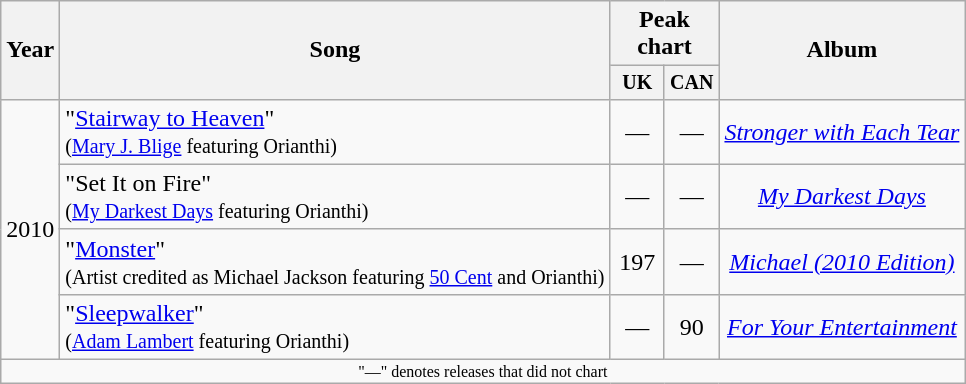<table class="wikitable" style="text-align:center;">
<tr>
<th rowspan="2">Year</th>
<th rowspan="2">Song</th>
<th colspan="2">Peak chart</th>
<th rowspan="2">Album</th>
</tr>
<tr style="font-size:smaller">
<th style="width:30px;">UK</th>
<th style="width:30px;">CAN</th>
</tr>
<tr>
<td rowspan="4">2010</td>
<td style="text-align:left;">"<a href='#'>Stairway to Heaven</a>"<br><small>(<a href='#'>Mary J. Blige</a> featuring Orianthi)</small></td>
<td>—</td>
<td>—</td>
<td><em><a href='#'>Stronger with Each Tear</a></em></td>
</tr>
<tr>
<td style="text-align:left;">"Set It on Fire"<br><small>(<a href='#'>My Darkest Days</a> featuring Orianthi)</small></td>
<td>—</td>
<td>—</td>
<td><em><a href='#'>My Darkest Days</a></em></td>
</tr>
<tr>
<td style="text-align:left;">"<a href='#'>Monster</a>"<br><small>(Artist credited as Michael Jackson featuring <a href='#'>50 Cent</a> and Orianthi)</small></td>
<td>197<br></td>
<td>—</td>
<td><em><a href='#'>Michael (2010 Edition)</a></em></td>
</tr>
<tr>
<td style="text-align:left;">"<a href='#'>Sleepwalker</a>"<br><small>(<a href='#'>Adam Lambert</a> featuring Orianthi)</small></td>
<td>—</td>
<td>90</td>
<td><em><a href='#'>For Your Entertainment</a></em></td>
</tr>
<tr>
<td colspan="8" style="font-size:8pt">"—" denotes releases that did not chart</td>
</tr>
</table>
